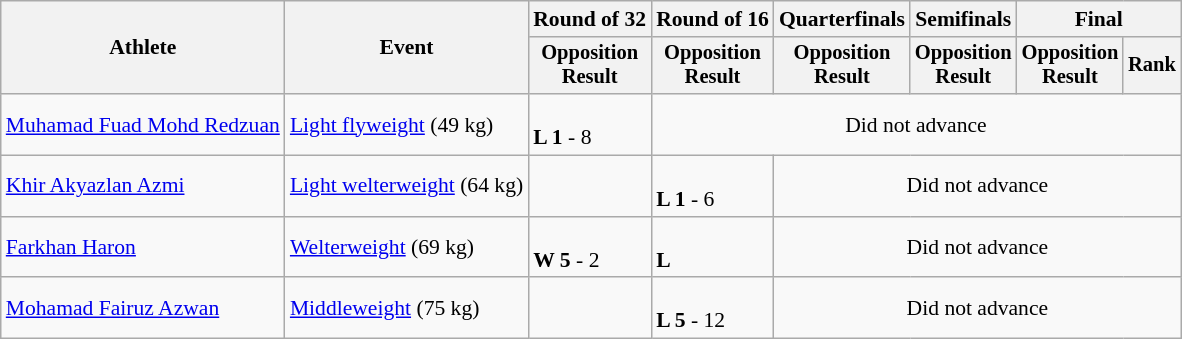<table class=wikitable style="font-size:90%; text-align:center">
<tr>
<th rowspan=2>Athlete</th>
<th rowspan=2>Event</th>
<th>Round of 32</th>
<th>Round of 16</th>
<th>Quarterfinals</th>
<th>Semifinals</th>
<th colspan=2>Final</th>
</tr>
<tr style="font-size:95%">
<th>Opposition<br>Result</th>
<th>Opposition<br>Result</th>
<th>Opposition<br>Result</th>
<th>Opposition<br>Result</th>
<th>Opposition<br>Result</th>
<th>Rank</th>
</tr>
<tr>
<td align=left><a href='#'>Muhamad Fuad Mohd Redzuan</a></td>
<td align=left><a href='#'>Light flyweight</a> (49 kg)</td>
<td align=left><br><strong>L 1</strong> - 8</td>
<td colspan=5>Did not advance</td>
</tr>
<tr>
<td align=left><a href='#'>Khir Akyazlan Azmi</a></td>
<td align=left><a href='#'>Light welterweight</a> (64 kg)</td>
<td></td>
<td align=left><br><strong>L 1</strong> - 6</td>
<td colspan=4>Did not advance</td>
</tr>
<tr>
<td align=left><a href='#'>Farkhan Haron</a></td>
<td align=left><a href='#'>Welterweight</a> (69 kg)</td>
<td align=left><br><strong>W 5</strong> - 2</td>
<td align=left><br><strong>L </strong></td>
<td colspan=4>Did not advance</td>
</tr>
<tr>
<td align=left><a href='#'>Mohamad Fairuz Azwan</a></td>
<td align=left><a href='#'>Middleweight</a> (75 kg)</td>
<td></td>
<td align=left><br><strong>L 5</strong> - 12</td>
<td colspan=4>Did not advance</td>
</tr>
</table>
